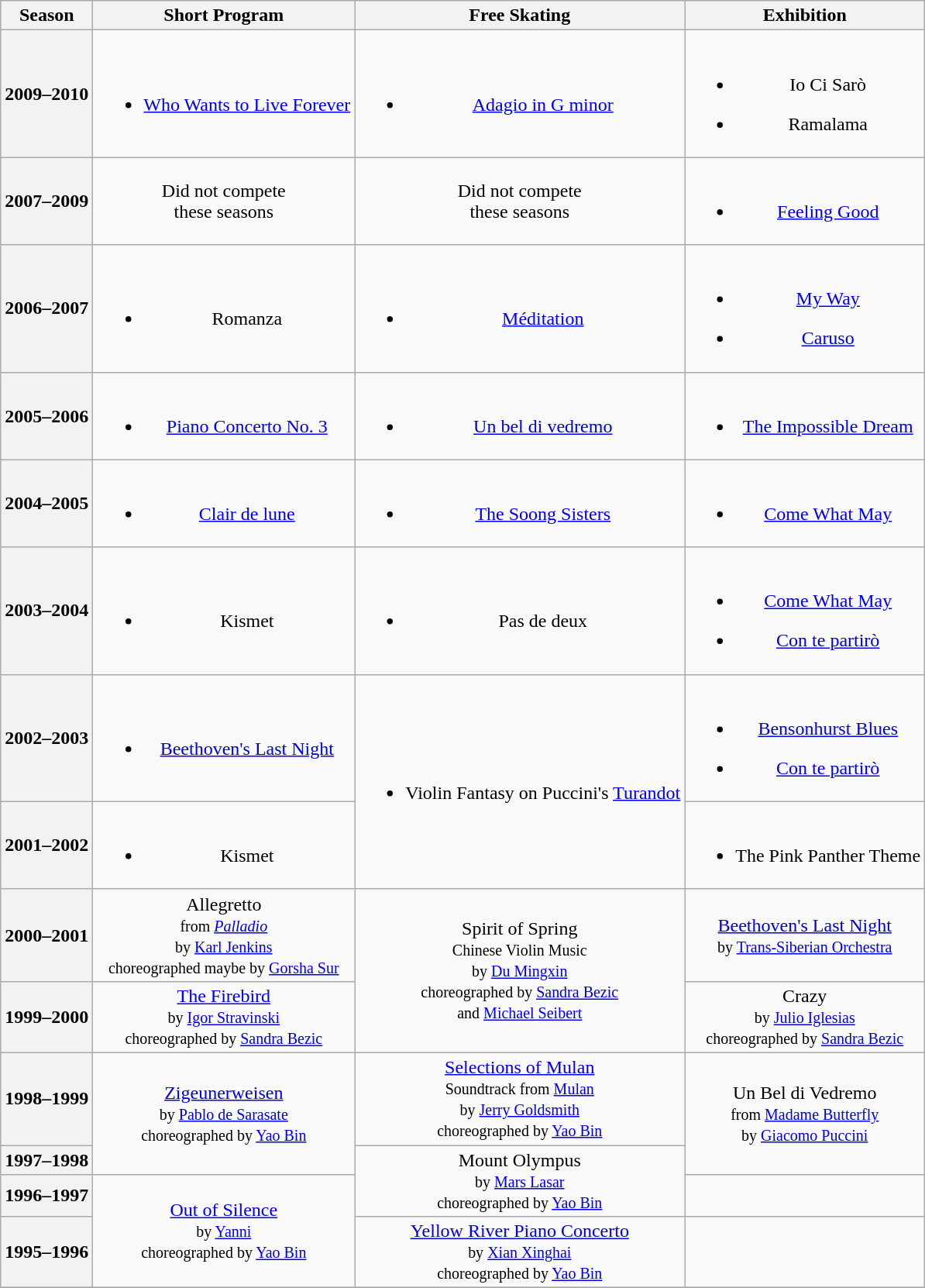<table class= "wikitable" style="text-align:center">
<tr>
<th>Season</th>
<th>Short Program</th>
<th>Free Skating</th>
<th>Exhibition</th>
</tr>
<tr>
<th>2009–2010</th>
<td><br><ul><li><a href='#'>Who Wants to Live Forever</a></li></ul></td>
<td><br><ul><li><a href='#'>Adagio in G minor</a></li></ul></td>
<td><br><ul><li>Io Ci Sarò<br></li></ul><ul><li>Ramalama</li></ul></td>
</tr>
<tr>
<th>2007–2009</th>
<td align = center>Did not compete <br> these seasons</td>
<td align = center>Did not compete <br> these seasons</td>
<td><br><ul><li><a href='#'>Feeling Good</a></li></ul></td>
</tr>
<tr>
<th>2006–2007</th>
<td><br><ul><li>Romanza</li></ul></td>
<td><br><ul><li><a href='#'>Méditation</a><br></li></ul></td>
<td><br><ul><li><a href='#'>My Way</a></li></ul><ul><li><a href='#'>Caruso</a></li></ul></td>
</tr>
<tr>
<th>2005–2006</th>
<td><br><ul><li><a href='#'>Piano Concerto No. 3</a></li></ul></td>
<td><br><ul><li><a href='#'>Un bel di vedremo</a></li></ul></td>
<td><br><ul><li><a href='#'>The Impossible Dream</a><br></li></ul></td>
</tr>
<tr>
<th>2004–2005</th>
<td><br><ul><li><a href='#'>Clair de lune</a></li></ul></td>
<td><br><ul><li><a href='#'>The Soong Sisters</a></li></ul></td>
<td><br><ul><li><a href='#'>Come What May</a><br></li></ul></td>
</tr>
<tr>
<th>2003–2004</th>
<td><br><ul><li>Kismet</li></ul></td>
<td><br><ul><li>Pas de deux</li></ul></td>
<td><br><ul><li><a href='#'>Come What May</a><br></li></ul><ul><li><a href='#'>Con te partirò</a></li></ul></td>
</tr>
<tr>
<th>2002–2003</th>
<td><br><ul><li><a href='#'>Beethoven's Last Night</a></li></ul></td>
<td rowspan=2><br><ul><li>Violin Fantasy on Puccini's <a href='#'>Turandot</a></li></ul></td>
<td><br><ul><li><a href='#'>Bensonhurst Blues</a></li></ul><ul><li><a href='#'>Con te partirò</a></li></ul></td>
</tr>
<tr>
<th>2001–2002</th>
<td><br><ul><li>Kismet</li></ul></td>
<td><br><ul><li>The Pink Panther Theme</li></ul></td>
</tr>
<tr>
<th>2000–2001</th>
<td>Allegretto<br><small>from <em><a href='#'>Palladio</a></em> <br> by <a href='#'>Karl Jenkins</a> <br>choreographed maybe by <a href='#'>Gorsha Sur</a> </small></td>
<td rowspan=2>Spirit of Spring <br> <small> Chinese Violin Music <br>by <a href='#'>Du Mingxin</a> <br>choreographed by <a href='#'>Sandra Bezic</a><br> and <a href='#'>Michael Seibert</a> </small></td>
<td><a href='#'>Beethoven's Last Night</a> <br> <small> by <a href='#'>Trans-Siberian Orchestra</a> <br> </small></td>
</tr>
<tr>
<th>1999–2000</th>
<td><a href='#'>The Firebird</a> <br> <small> by <a href='#'>Igor Stravinski</a> <br>choreographed by <a href='#'>Sandra Bezic</a> </small></td>
<td>Crazy <br><small>by <a href='#'>Julio Iglesias</a> <br>choreographed by <a href='#'>Sandra Bezic</a> </small></td>
</tr>
<tr>
<th>1998–1999</th>
<td rowspan=2><a href='#'>Zigeunerweisen</a> <br> <small> by <a href='#'>Pablo de Sarasate</a> <br>choreographed by <a href='#'>Yao Bin</a> </small></td>
<td><a href='#'>Selections of Mulan</a> <br> <small> Soundtrack from <a href='#'>Mulan</a> <br> by <a href='#'>Jerry Goldsmith</a> <br> choreographed by <a href='#'>Yao Bin</a> </small></td>
<td rowspan=2>Un Bel di Vedremo <br><small>from <a href='#'>Madame Butterfly</a> <br> by <a href='#'>Giacomo Puccini</a> <br> </small></td>
</tr>
<tr>
<th>1997–1998</th>
<td rowspan=2>Mount Olympus <br> <small> by <a href='#'>Mars Lasar</a> <br>choreographed by <a href='#'>Yao Bin</a></small></td>
</tr>
<tr>
<th>1996–1997</th>
<td rowspan=2><a href='#'>Out of Silence</a> <br><small>by <a href='#'>Yanni</a> <br>choreographed by <a href='#'>Yao Bin</a></small></td>
<td></td>
</tr>
<tr>
<th>1995–1996</th>
<td><a href='#'>Yellow River Piano Concerto</a> <br><small>by <a href='#'>Xian Xinghai</a> <br>choreographed by <a href='#'>Yao Bin</a> </small></td>
<td></td>
</tr>
<tr>
</tr>
</table>
